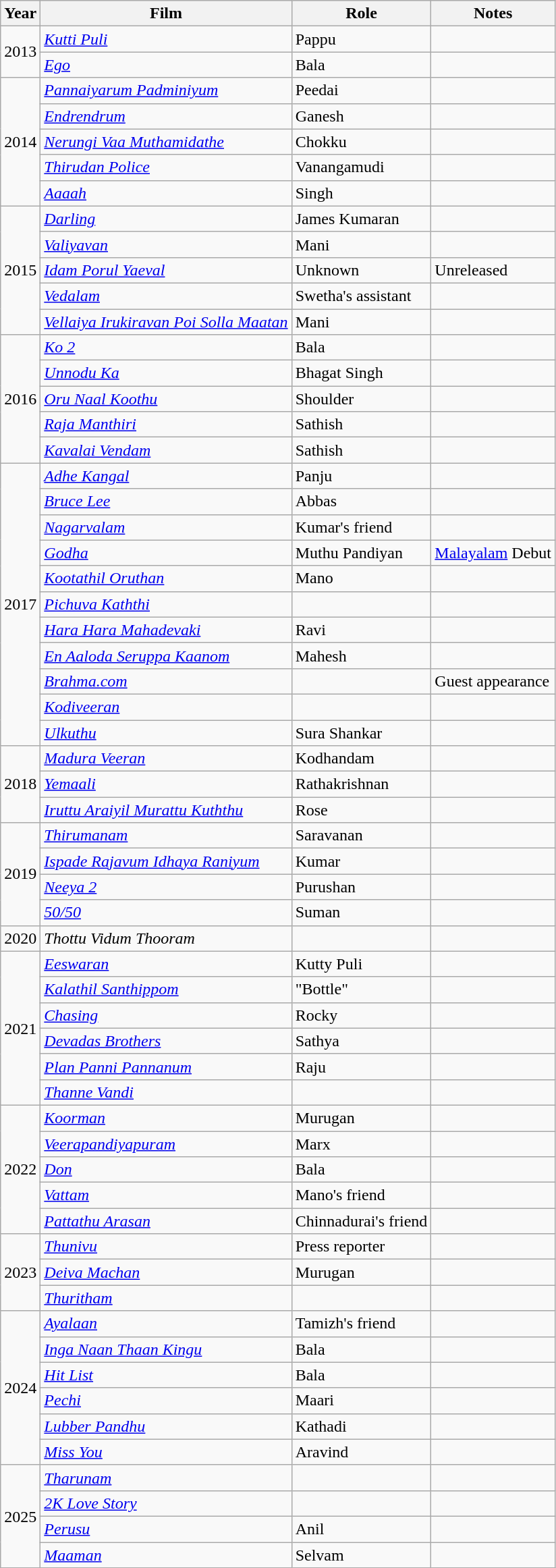<table class="wikitable sortable">
<tr>
<th>Year</th>
<th>Film</th>
<th>Role</th>
<th>Notes</th>
</tr>
<tr>
<td rowspan="2">2013</td>
<td><em><a href='#'>Kutti Puli</a></em></td>
<td>Pappu</td>
<td></td>
</tr>
<tr>
<td><em><a href='#'>Ego</a></em></td>
<td>Bala</td>
<td></td>
</tr>
<tr>
<td rowspan="5">2014</td>
<td><em><a href='#'>Pannaiyarum Padminiyum</a></em></td>
<td>Peedai</td>
<td></td>
</tr>
<tr>
<td><em><a href='#'>Endrendrum</a></em></td>
<td>Ganesh</td>
<td></td>
</tr>
<tr>
<td><em><a href='#'>Nerungi Vaa Muthamidathe</a></em></td>
<td>Chokku</td>
<td></td>
</tr>
<tr>
<td><em><a href='#'>Thirudan Police</a></em></td>
<td>Vanangamudi</td>
<td></td>
</tr>
<tr>
<td><em><a href='#'>Aaaah</a></em></td>
<td>Singh</td>
<td></td>
</tr>
<tr>
<td rowspan="5">2015</td>
<td><em><a href='#'>Darling</a></em></td>
<td>James Kumaran</td>
<td></td>
</tr>
<tr>
<td><em><a href='#'>Valiyavan</a></em></td>
<td>Mani</td>
<td></td>
</tr>
<tr>
<td><em><a href='#'>Idam Porul Yaeval</a></em></td>
<td>Unknown</td>
<td>Unreleased</td>
</tr>
<tr>
<td><em><a href='#'>Vedalam</a></em></td>
<td>Swetha's assistant</td>
<td></td>
</tr>
<tr>
<td><em><a href='#'>Vellaiya Irukiravan Poi Solla Maatan</a></em></td>
<td>Mani</td>
<td></td>
</tr>
<tr>
<td rowspan="5">2016</td>
<td><em><a href='#'>Ko 2</a></em></td>
<td>Bala</td>
<td></td>
</tr>
<tr>
<td><em><a href='#'>Unnodu Ka</a></em></td>
<td>Bhagat Singh</td>
<td></td>
</tr>
<tr>
<td><em><a href='#'>Oru Naal Koothu</a></em></td>
<td>Shoulder</td>
<td></td>
</tr>
<tr>
<td><em><a href='#'>Raja Manthiri</a></em></td>
<td>Sathish</td>
<td></td>
</tr>
<tr>
<td><em><a href='#'>Kavalai Vendam</a></em></td>
<td>Sathish</td>
<td></td>
</tr>
<tr>
<td rowspan="11">2017</td>
<td><em><a href='#'>Adhe Kangal</a></em></td>
<td>Panju</td>
<td></td>
</tr>
<tr>
<td><em><a href='#'>Bruce Lee</a></em></td>
<td>Abbas</td>
<td></td>
</tr>
<tr>
<td><em><a href='#'>Nagarvalam</a></em></td>
<td>Kumar's friend</td>
<td></td>
</tr>
<tr>
<td><em><a href='#'>Godha</a></em></td>
<td>Muthu Pandiyan</td>
<td><a href='#'>Malayalam</a> Debut</td>
</tr>
<tr>
<td><em><a href='#'>Kootathil Oruthan</a></em></td>
<td>Mano</td>
<td></td>
</tr>
<tr>
<td><em><a href='#'>Pichuva Kaththi</a></em></td>
<td></td>
<td></td>
</tr>
<tr>
<td><em><a href='#'>Hara Hara Mahadevaki</a></em></td>
<td>Ravi</td>
<td></td>
</tr>
<tr>
<td><em><a href='#'>En Aaloda Seruppa Kaanom</a></em></td>
<td>Mahesh</td>
<td></td>
</tr>
<tr>
<td><em><a href='#'>Brahma.com</a></em></td>
<td></td>
<td>Guest appearance</td>
</tr>
<tr>
<td><em><a href='#'>Kodiveeran</a></em></td>
<td></td>
<td></td>
</tr>
<tr>
<td><em><a href='#'>Ulkuthu</a></em></td>
<td>Sura Shankar</td>
<td></td>
</tr>
<tr>
<td rowspan="3">2018</td>
<td><em><a href='#'>Madura Veeran</a></em></td>
<td>Kodhandam</td>
<td></td>
</tr>
<tr>
<td><em><a href='#'>Yemaali</a></em></td>
<td>Rathakrishnan</td>
<td></td>
</tr>
<tr>
<td><em><a href='#'>Iruttu Araiyil Murattu Kuththu</a></em></td>
<td>Rose</td>
<td></td>
</tr>
<tr>
<td rowspan="4">2019</td>
<td><em><a href='#'>Thirumanam</a></em></td>
<td>Saravanan</td>
<td></td>
</tr>
<tr>
<td><em><a href='#'>Ispade Rajavum Idhaya Raniyum</a></em></td>
<td>Kumar</td>
<td></td>
</tr>
<tr>
<td><em><a href='#'>Neeya 2</a></em></td>
<td>Purushan</td>
<td></td>
</tr>
<tr>
<td><em><a href='#'>50/50</a></em></td>
<td>Suman</td>
<td></td>
</tr>
<tr>
<td>2020</td>
<td><em>Thottu Vidum Thooram</em></td>
<td></td>
<td></td>
</tr>
<tr>
<td rowspan="6">2021</td>
<td><em><a href='#'>Eeswaran</a></em></td>
<td>Kutty Puli</td>
<td></td>
</tr>
<tr>
<td><em><a href='#'>Kalathil Santhippom</a></em></td>
<td>"Bottle"</td>
<td></td>
</tr>
<tr>
<td><em><a href='#'>Chasing</a></em></td>
<td>Rocky</td>
<td></td>
</tr>
<tr>
<td><em><a href='#'>Devadas Brothers</a></em></td>
<td>Sathya</td>
<td></td>
</tr>
<tr>
<td><em><a href='#'>Plan Panni Pannanum</a></em></td>
<td>Raju</td>
<td></td>
</tr>
<tr>
<td><em><a href='#'>Thanne Vandi</a></em></td>
<td></td>
<td></td>
</tr>
<tr>
<td rowspan="5">2022</td>
<td><em><a href='#'>Koorman</a></em></td>
<td>Murugan</td>
<td></td>
</tr>
<tr>
<td><em><a href='#'>Veerapandiyapuram</a></em></td>
<td>Marx</td>
<td></td>
</tr>
<tr>
<td><em><a href='#'>Don</a></em></td>
<td>Bala</td>
<td></td>
</tr>
<tr>
<td><em><a href='#'>Vattam</a></em></td>
<td>Mano's friend</td>
<td></td>
</tr>
<tr>
<td><em><a href='#'>Pattathu Arasan</a></em></td>
<td>Chinnadurai's friend</td>
<td></td>
</tr>
<tr>
<td rowspan="3">2023</td>
<td><em><a href='#'>Thunivu</a></em></td>
<td>Press reporter</td>
<td></td>
</tr>
<tr>
<td><em><a href='#'>Deiva Machan</a></em></td>
<td>Murugan</td>
<td></td>
</tr>
<tr>
<td><em><a href='#'>Thuritham</a></em></td>
<td></td>
<td></td>
</tr>
<tr>
<td rowspan="6">2024</td>
<td><em><a href='#'>Ayalaan</a></em></td>
<td>Tamizh's friend</td>
<td></td>
</tr>
<tr>
<td><em><a href='#'>Inga Naan Thaan Kingu</a></em></td>
<td>Bala</td>
<td></td>
</tr>
<tr>
<td><em><a href='#'>Hit List</a></em></td>
<td>Bala</td>
<td></td>
</tr>
<tr>
<td><em><a href='#'>Pechi</a></em></td>
<td>Maari</td>
<td></td>
</tr>
<tr>
<td><em><a href='#'>Lubber Pandhu</a></em></td>
<td>Kathadi</td>
<td></td>
</tr>
<tr>
<td><em><a href='#'>Miss You</a></em></td>
<td>Aravind</td>
<td></td>
</tr>
<tr>
<td rowspan="4">2025</td>
<td><em><a href='#'>Tharunam</a></em></td>
<td></td>
<td></td>
</tr>
<tr>
<td><em><a href='#'>2K Love Story</a></em></td>
<td></td>
<td></td>
</tr>
<tr>
<td><em><a href='#'>Perusu</a></em></td>
<td>Anil</td>
<td></td>
</tr>
<tr>
<td><em><a href='#'>Maaman</a></em></td>
<td>Selvam</td>
<td></td>
</tr>
</table>
